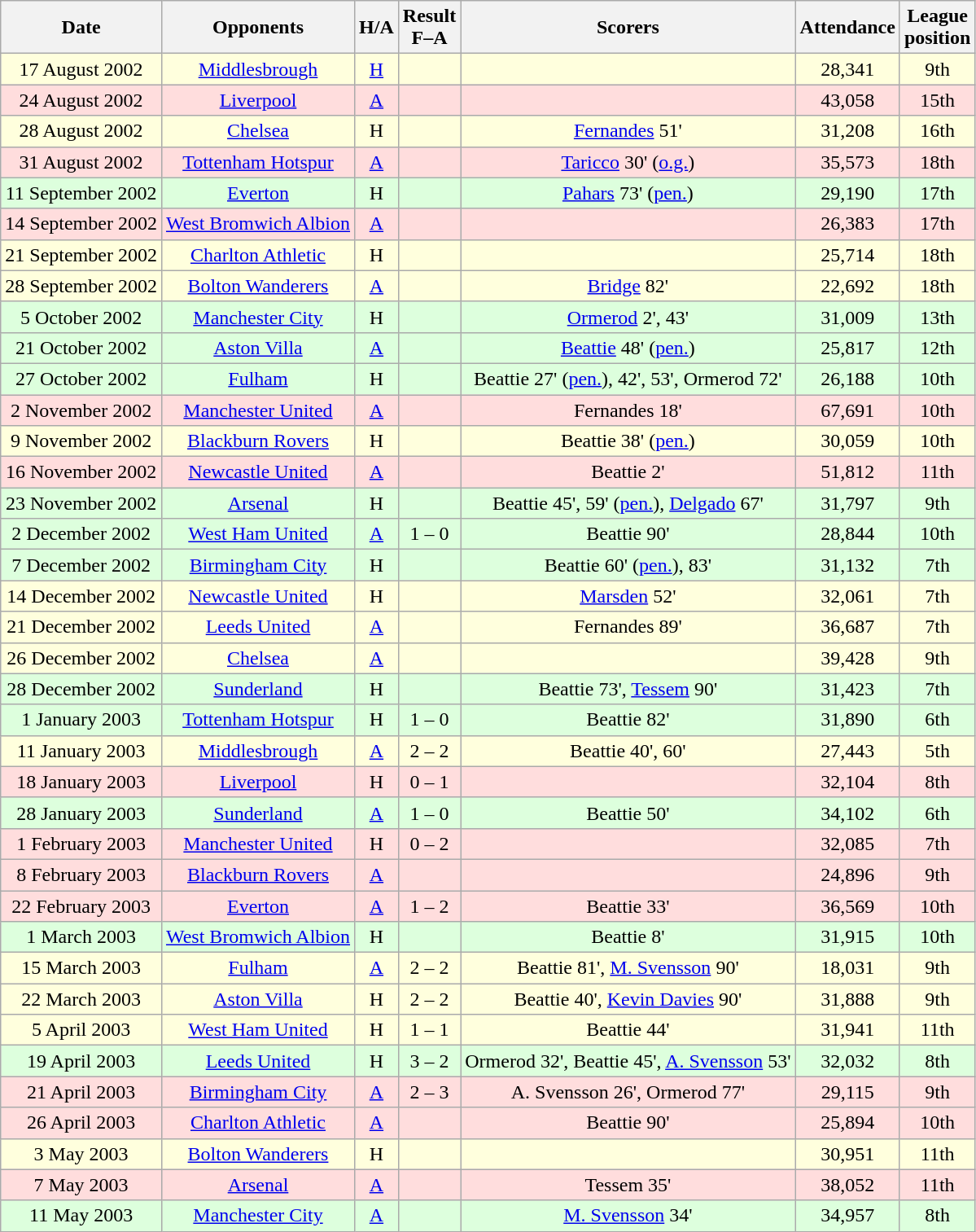<table class="wikitable" style="text-align:center">
<tr>
<th>Date</th>
<th>Opponents</th>
<th>H/A</th>
<th>Result<br>F–A</th>
<th>Scorers</th>
<th>Attendance</th>
<th>League<br>position</th>
</tr>
<tr bgcolor="#ffffdd">
<td>17 August 2002</td>
<td><a href='#'>Middlesbrough</a></td>
<td><a href='#'>H</a></td>
<td></td>
<td></td>
<td>28,341</td>
<td>9th</td>
</tr>
<tr bgcolor="#ffdddd">
<td>24 August 2002</td>
<td><a href='#'>Liverpool</a></td>
<td><a href='#'>A</a></td>
<td></td>
<td></td>
<td>43,058</td>
<td>15th</td>
</tr>
<tr bgcolor="#ffffdd">
<td>28 August 2002</td>
<td><a href='#'>Chelsea</a></td>
<td>H</td>
<td></td>
<td><a href='#'>Fernandes</a> 51'</td>
<td>31,208</td>
<td>16th</td>
</tr>
<tr bgcolor="#ffdddd">
<td>31 August 2002</td>
<td><a href='#'>Tottenham Hotspur</a></td>
<td><a href='#'>A</a></td>
<td></td>
<td><a href='#'>Taricco</a> 30' (<a href='#'>o.g.</a>)</td>
<td>35,573</td>
<td>18th</td>
</tr>
<tr bgcolor="#ddffdd">
<td>11 September 2002</td>
<td><a href='#'>Everton</a></td>
<td>H</td>
<td></td>
<td><a href='#'>Pahars</a> 73' (<a href='#'>pen.</a>)</td>
<td>29,190</td>
<td>17th</td>
</tr>
<tr bgcolor="#ffdddd">
<td>14 September 2002</td>
<td><a href='#'>West Bromwich Albion</a></td>
<td><a href='#'>A</a></td>
<td></td>
<td></td>
<td>26,383</td>
<td>17th</td>
</tr>
<tr bgcolor="#ffffdd">
<td>21 September 2002</td>
<td><a href='#'>Charlton Athletic</a></td>
<td>H</td>
<td></td>
<td></td>
<td>25,714</td>
<td>18th</td>
</tr>
<tr bgcolor="#ffffdd">
<td>28 September 2002</td>
<td><a href='#'>Bolton Wanderers</a></td>
<td><a href='#'>A</a></td>
<td></td>
<td><a href='#'>Bridge</a> 82'</td>
<td>22,692</td>
<td>18th</td>
</tr>
<tr bgcolor="#ddffdd">
<td>5 October 2002</td>
<td><a href='#'>Manchester City</a></td>
<td>H</td>
<td></td>
<td><a href='#'>Ormerod</a> 2', 43'</td>
<td>31,009</td>
<td>13th</td>
</tr>
<tr bgcolor="#ddffdd">
<td>21 October 2002</td>
<td><a href='#'>Aston Villa</a></td>
<td><a href='#'>A</a></td>
<td></td>
<td><a href='#'>Beattie</a> 48' (<a href='#'>pen.</a>)</td>
<td>25,817</td>
<td>12th</td>
</tr>
<tr bgcolor="#ddffdd">
<td>27 October 2002</td>
<td><a href='#'>Fulham</a></td>
<td>H</td>
<td></td>
<td>Beattie 27' (<a href='#'>pen.</a>), 42', 53', Ormerod 72'</td>
<td>26,188</td>
<td>10th</td>
</tr>
<tr bgcolor="#ffdddd">
<td>2 November 2002</td>
<td><a href='#'>Manchester United</a></td>
<td><a href='#'>A</a></td>
<td></td>
<td>Fernandes 18'</td>
<td>67,691</td>
<td>10th</td>
</tr>
<tr bgcolor="#ffffdd">
<td>9 November 2002</td>
<td><a href='#'>Blackburn Rovers</a></td>
<td>H</td>
<td></td>
<td>Beattie 38' (<a href='#'>pen.</a>)</td>
<td>30,059</td>
<td>10th</td>
</tr>
<tr bgcolor="#ffdddd">
<td>16 November 2002</td>
<td><a href='#'>Newcastle United</a></td>
<td><a href='#'>A</a></td>
<td></td>
<td>Beattie 2'</td>
<td>51,812</td>
<td>11th</td>
</tr>
<tr bgcolor="#ddffdd">
<td>23 November 2002</td>
<td><a href='#'>Arsenal</a></td>
<td>H</td>
<td></td>
<td>Beattie 45', 59' (<a href='#'>pen.</a>), <a href='#'>Delgado</a> 67'</td>
<td>31,797</td>
<td>9th</td>
</tr>
<tr bgcolor="#ddffdd">
<td>2 December 2002</td>
<td><a href='#'>West Ham United</a></td>
<td><a href='#'>A</a></td>
<td>1 – 0</td>
<td>Beattie 90'</td>
<td>28,844</td>
<td>10th</td>
</tr>
<tr bgcolor="#ddffdd">
<td>7 December 2002</td>
<td><a href='#'>Birmingham City</a></td>
<td>H</td>
<td></td>
<td>Beattie 60' (<a href='#'>pen.</a>), 83'</td>
<td>31,132</td>
<td>7th</td>
</tr>
<tr bgcolor="#ffffdd">
<td>14 December 2002</td>
<td><a href='#'>Newcastle United</a></td>
<td>H</td>
<td></td>
<td><a href='#'>Marsden</a> 52'</td>
<td>32,061</td>
<td>7th</td>
</tr>
<tr bgcolor="#ffffdd">
<td>21 December 2002</td>
<td><a href='#'>Leeds United</a></td>
<td><a href='#'>A</a></td>
<td></td>
<td>Fernandes 89'</td>
<td>36,687</td>
<td>7th</td>
</tr>
<tr bgcolor="#ffffdd">
<td>26 December 2002</td>
<td><a href='#'>Chelsea</a></td>
<td><a href='#'>A</a></td>
<td></td>
<td></td>
<td>39,428</td>
<td>9th</td>
</tr>
<tr bgcolor="#ddffdd">
<td>28 December 2002</td>
<td><a href='#'>Sunderland</a></td>
<td>H</td>
<td></td>
<td>Beattie 73', <a href='#'>Tessem</a> 90'</td>
<td>31,423</td>
<td>7th</td>
</tr>
<tr bgcolor="#ddffdd">
<td>1 January 2003</td>
<td><a href='#'>Tottenham Hotspur</a></td>
<td>H</td>
<td>1 – 0</td>
<td>Beattie 82'</td>
<td>31,890</td>
<td>6th</td>
</tr>
<tr bgcolor="#ffffdd">
<td>11 January 2003</td>
<td><a href='#'>Middlesbrough</a></td>
<td><a href='#'>A</a></td>
<td>2 – 2</td>
<td>Beattie 40', 60'</td>
<td>27,443</td>
<td>5th</td>
</tr>
<tr bgcolor="#ffdddd">
<td>18 January 2003</td>
<td><a href='#'>Liverpool</a></td>
<td>H</td>
<td>0 – 1</td>
<td></td>
<td>32,104</td>
<td>8th</td>
</tr>
<tr bgcolor="#ddffdd">
<td>28 January 2003</td>
<td><a href='#'>Sunderland</a></td>
<td><a href='#'>A</a></td>
<td>1 – 0</td>
<td>Beattie 50'</td>
<td>34,102</td>
<td>6th</td>
</tr>
<tr bgcolor="#ffdddd">
<td>1 February 2003</td>
<td><a href='#'>Manchester United</a></td>
<td>H</td>
<td>0 – 2</td>
<td></td>
<td>32,085</td>
<td>7th</td>
</tr>
<tr bgcolor="#ffdddd">
<td>8 February 2003</td>
<td><a href='#'>Blackburn Rovers</a></td>
<td><a href='#'>A</a></td>
<td></td>
<td></td>
<td>24,896</td>
<td>9th</td>
</tr>
<tr bgcolor="#ffdddd">
<td>22 February 2003</td>
<td><a href='#'>Everton</a></td>
<td><a href='#'>A</a></td>
<td>1 – 2</td>
<td>Beattie 33'</td>
<td>36,569</td>
<td>10th</td>
</tr>
<tr bgcolor="#ddffdd">
<td>1 March 2003</td>
<td><a href='#'>West Bromwich Albion</a></td>
<td>H</td>
<td></td>
<td>Beattie 8'</td>
<td>31,915</td>
<td>10th</td>
</tr>
<tr bgcolor="#ffffdd">
<td>15 March 2003</td>
<td><a href='#'>Fulham</a></td>
<td><a href='#'>A</a></td>
<td>2 – 2</td>
<td>Beattie 81', <a href='#'>M. Svensson</a> 90'</td>
<td>18,031</td>
<td>9th</td>
</tr>
<tr bgcolor="#ffffdd">
<td>22 March 2003</td>
<td><a href='#'>Aston Villa</a></td>
<td>H</td>
<td>2 – 2</td>
<td>Beattie 40', <a href='#'>Kevin Davies</a> 90'</td>
<td>31,888</td>
<td>9th</td>
</tr>
<tr bgcolor="#ffffdd">
<td>5 April 2003</td>
<td><a href='#'>West Ham United</a></td>
<td>H</td>
<td>1 – 1</td>
<td>Beattie 44'</td>
<td>31,941</td>
<td>11th</td>
</tr>
<tr bgcolor="#ddffdd">
<td>19 April 2003</td>
<td><a href='#'>Leeds United</a></td>
<td>H</td>
<td>3 – 2</td>
<td>Ormerod 32', Beattie 45', <a href='#'>A. Svensson</a> 53'</td>
<td>32,032</td>
<td>8th</td>
</tr>
<tr bgcolor="#ffdddd">
<td>21 April 2003</td>
<td><a href='#'>Birmingham City</a></td>
<td><a href='#'>A</a></td>
<td>2 – 3</td>
<td>A. Svensson 26', Ormerod 77'</td>
<td>29,115</td>
<td>9th</td>
</tr>
<tr bgcolor="#ffdddd">
<td>26 April 2003</td>
<td><a href='#'>Charlton Athletic</a></td>
<td><a href='#'>A</a></td>
<td></td>
<td>Beattie 90'</td>
<td>25,894</td>
<td>10th</td>
</tr>
<tr bgcolor="#ffffdd">
<td>3 May 2003</td>
<td><a href='#'>Bolton Wanderers</a></td>
<td>H</td>
<td></td>
<td></td>
<td>30,951</td>
<td>11th</td>
</tr>
<tr bgcolor="#ffdddd">
<td>7 May 2003</td>
<td><a href='#'>Arsenal</a></td>
<td><a href='#'>A</a></td>
<td></td>
<td>Tessem 35'</td>
<td>38,052</td>
<td>11th</td>
</tr>
<tr bgcolor="#ddffdd">
<td>11 May 2003</td>
<td><a href='#'>Manchester City</a></td>
<td><a href='#'>A</a></td>
<td></td>
<td><a href='#'>M. Svensson</a> 34'</td>
<td>34,957</td>
<td>8th</td>
</tr>
</table>
